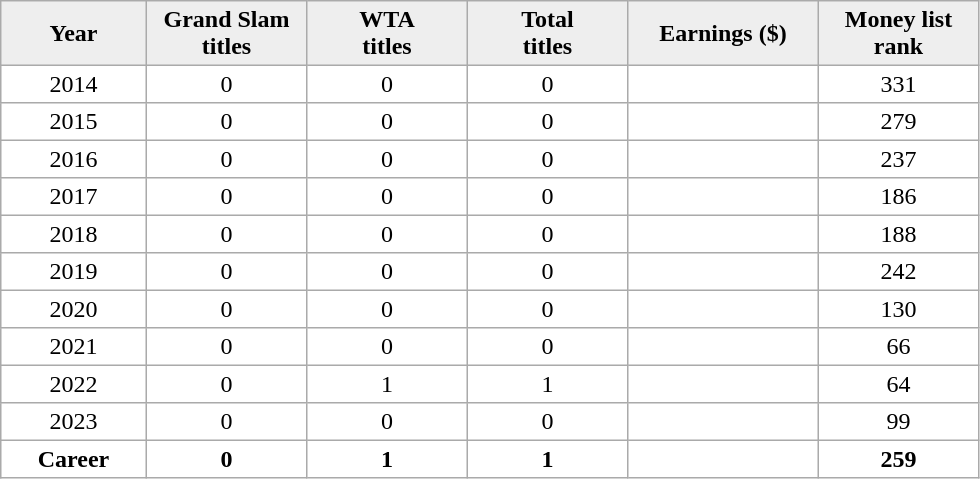<table cellpadding=3 cellspacing=0 border=1 style=border:#aaa;solid:1px;border-collapse:collapse;text-align:center;>
<tr style=background:#eee;font-weight:bold>
<td width="90">Year</td>
<td width="100">Grand Slam <br>titles</td>
<td width="100">WTA <br>titles</td>
<td width="100">Total <br>titles</td>
<td width="120">Earnings ($)</td>
<td width="100">Money list rank</td>
</tr>
<tr>
<td>2014</td>
<td>0</td>
<td>0</td>
<td>0</td>
<td align="right"></td>
<td>331</td>
</tr>
<tr>
<td>2015</td>
<td>0</td>
<td>0</td>
<td>0</td>
<td align="right"></td>
<td>279</td>
</tr>
<tr>
<td>2016</td>
<td>0</td>
<td>0</td>
<td>0</td>
<td align="right"></td>
<td>237</td>
</tr>
<tr>
<td>2017</td>
<td>0</td>
<td>0</td>
<td>0</td>
<td align="right"></td>
<td>186</td>
</tr>
<tr>
<td>2018</td>
<td>0</td>
<td>0</td>
<td>0</td>
<td align="right"></td>
<td>188</td>
</tr>
<tr>
<td>2019</td>
<td>0</td>
<td>0</td>
<td>0</td>
<td align="right"></td>
<td>242</td>
</tr>
<tr>
<td>2020</td>
<td>0</td>
<td>0</td>
<td>0</td>
<td align="right"></td>
<td>130</td>
</tr>
<tr>
<td>2021</td>
<td>0</td>
<td>0</td>
<td>0</td>
<td align="right"></td>
<td>66</td>
</tr>
<tr>
<td>2022</td>
<td>0</td>
<td>1</td>
<td>1</td>
<td align="right"></td>
<td>64</td>
</tr>
<tr>
<td>2023</td>
<td>0</td>
<td>0</td>
<td>0</td>
<td align="right"></td>
<td>99</td>
</tr>
<tr style="font-weight:bold;">
<td>Career</td>
<td>0</td>
<td>1</td>
<td>1</td>
<td align="right"></td>
<td>259</td>
</tr>
</table>
